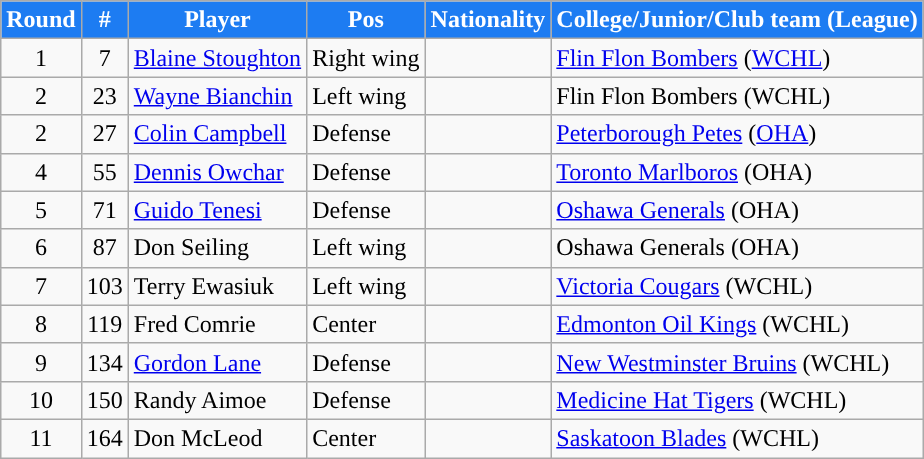<table class="wikitable">
<tr>
<th style="color:white; background:#1D7CF2; ">Round</th>
<th style="color:white; background:#1D7CF2; ">#</th>
<th style="color:white; background:#1D7CF2; ">Player</th>
<th style="color:white; background:#1D7CF2; ">Pos</th>
<th style="color:white; background:#1D7CF2; ">Nationality</th>
<th style="color:white; background:#1D7CF2; ">College/Junior/Club team (League)</th>
</tr>
<tr>
<td style="text-align:center">1</td>
<td style="text-align:center">7</td>
<td><a href='#'>Blaine Stoughton</a></td>
<td>Right wing</td>
<td></td>
<td><a href='#'>Flin Flon Bombers</a> (<a href='#'>WCHL</a>)</td>
</tr>
<tr>
<td style="text-align:center">2</td>
<td style="text-align:center">23</td>
<td><a href='#'>Wayne Bianchin</a></td>
<td>Left wing</td>
<td></td>
<td>Flin Flon Bombers (WCHL)</td>
</tr>
<tr>
<td style="text-align:center">2</td>
<td style="text-align:center">27</td>
<td><a href='#'>Colin Campbell</a></td>
<td>Defense</td>
<td></td>
<td><a href='#'>Peterborough Petes</a> (<a href='#'>OHA</a>)</td>
</tr>
<tr>
<td style="text-align:center">4</td>
<td style="text-align:center">55</td>
<td><a href='#'>Dennis Owchar</a></td>
<td>Defense</td>
<td></td>
<td><a href='#'>Toronto Marlboros</a> (OHA)</td>
</tr>
<tr>
<td style="text-align:center">5</td>
<td style="text-align:center">71</td>
<td><a href='#'>Guido Tenesi</a></td>
<td>Defense</td>
<td></td>
<td><a href='#'>Oshawa Generals</a> (OHA)</td>
</tr>
<tr>
<td style="text-align:center">6</td>
<td style="text-align:center">87</td>
<td>Don Seiling</td>
<td>Left wing</td>
<td></td>
<td>Oshawa Generals (OHA)</td>
</tr>
<tr>
<td style="text-align:center">7</td>
<td style="text-align:center">103</td>
<td>Terry Ewasiuk</td>
<td>Left wing</td>
<td></td>
<td><a href='#'>Victoria Cougars</a> (WCHL)</td>
</tr>
<tr>
<td style="text-align:center">8</td>
<td style="text-align:center">119</td>
<td>Fred Comrie</td>
<td>Center</td>
<td></td>
<td><a href='#'>Edmonton Oil Kings</a> (WCHL)</td>
</tr>
<tr>
<td style="text-align:center">9</td>
<td style="text-align:center">134</td>
<td><a href='#'>Gordon Lane</a></td>
<td>Defense</td>
<td></td>
<td><a href='#'>New Westminster Bruins</a> (WCHL)</td>
</tr>
<tr>
<td style="text-align:center">10</td>
<td style="text-align:center">150</td>
<td>Randy Aimoe</td>
<td>Defense</td>
<td></td>
<td><a href='#'>Medicine Hat Tigers</a> (WCHL)</td>
</tr>
<tr>
<td style="text-align:center">11</td>
<td style="text-align:center">164</td>
<td>Don McLeod</td>
<td>Center</td>
<td></td>
<td><a href='#'>Saskatoon Blades</a> (WCHL)</td>
</tr>
</table>
